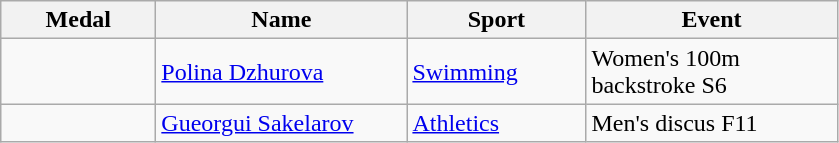<table class="wikitable">
<tr>
<th style="width:6em">Medal</th>
<th style="width:10em">Name</th>
<th style="width:7em">Sport</th>
<th style="width:10em">Event</th>
</tr>
<tr>
<td></td>
<td><a href='#'>Polina Dzhurova</a></td>
<td><a href='#'>Swimming</a></td>
<td>Women's 100m backstroke S6</td>
</tr>
<tr>
<td></td>
<td><a href='#'>Gueorgui Sakelarov</a></td>
<td><a href='#'>Athletics</a></td>
<td>Men's discus F11</td>
</tr>
</table>
